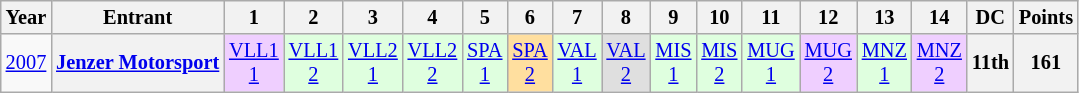<table class="wikitable" style="text-align:center; font-size:85%">
<tr>
<th>Year</th>
<th>Entrant</th>
<th>1</th>
<th>2</th>
<th>3</th>
<th>4</th>
<th>5</th>
<th>6</th>
<th>7</th>
<th>8</th>
<th>9</th>
<th>10</th>
<th>11</th>
<th>12</th>
<th>13</th>
<th>14</th>
<th>DC</th>
<th>Points</th>
</tr>
<tr>
<td><a href='#'>2007</a></td>
<th nowrap><a href='#'>Jenzer Motorsport</a></th>
<td style="background:#EFCFFF;"><a href='#'>VLL1<br>1</a><br></td>
<td style="background:#DFFFDF;"><a href='#'>VLL1<br>2</a><br></td>
<td style="background:#DFFFDF;"><a href='#'>VLL2<br>1</a><br></td>
<td style="background:#DFFFDF;"><a href='#'>VLL2<br>2</a><br></td>
<td style="background:#DFFFDF;"><a href='#'>SPA<br>1</a><br></td>
<td style="background:#FFDF9F;"><a href='#'>SPA<br>2</a><br></td>
<td style="background:#DFFFDF;"><a href='#'>VAL<br>1</a><br></td>
<td style="background:#DFDFDF;"><a href='#'>VAL<br>2</a><br></td>
<td style="background:#DFFFDF;"><a href='#'>MIS<br>1</a><br></td>
<td style="background:#DFFFDF;"><a href='#'>MIS<br>2</a><br></td>
<td style="background:#DFFFDF;"><a href='#'>MUG<br>1</a><br></td>
<td style="background:#EFCFFF;"><a href='#'>MUG<br>2</a><br></td>
<td style="background:#DFFFDF;"><a href='#'>MNZ<br>1</a><br></td>
<td style="background:#EFCFFF;"><a href='#'>MNZ<br>2</a><br></td>
<th>11th</th>
<th>161</th>
</tr>
</table>
